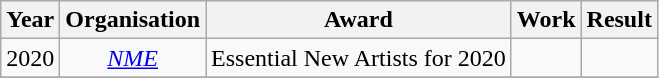<table class="wikitable plainrowheaders" style="text-align:center;">
<tr>
<th>Year</th>
<th>Organisation</th>
<th>Award</th>
<th>Work</th>
<th>Result</th>
</tr>
<tr>
<td>2020</td>
<td><em><a href='#'>NME</a></em></td>
<td>Essential New Artists for 2020</td>
<td></td>
<td></td>
</tr>
<tr>
</tr>
</table>
